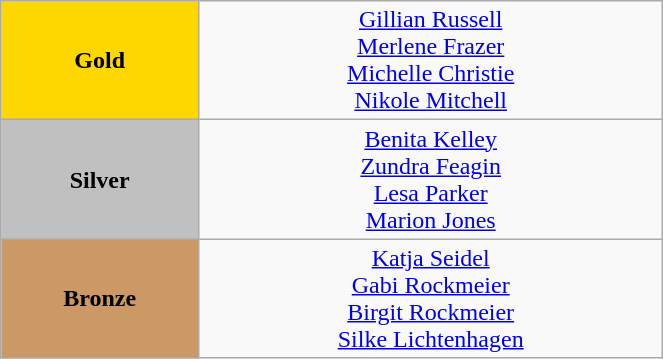<table class="wikitable" style="text-align:center; " width="35%">
<tr>
<td bgcolor="gold"><strong>Gold</strong></td>
<td><a href='#'>Gillian Russell</a><br><a href='#'>Merlene Frazer</a><br><a href='#'>Michelle Christie</a><br><a href='#'>Nikole Mitchell</a><br>  <small><em></em></small></td>
</tr>
<tr>
<td bgcolor="silver"><strong>Silver</strong></td>
<td><a href='#'>Benita Kelley</a><br><a href='#'>Zundra Feagin</a><br><a href='#'>Lesa Parker</a><br><a href='#'>Marion Jones</a><br>  <small><em></em></small></td>
</tr>
<tr>
<td bgcolor="CC9966"><strong>Bronze</strong></td>
<td><a href='#'>Katja Seidel</a><br><a href='#'>Gabi Rockmeier</a><br><a href='#'>Birgit Rockmeier</a><br><a href='#'>Silke Lichtenhagen</a><br>  <small><em></em></small></td>
</tr>
</table>
